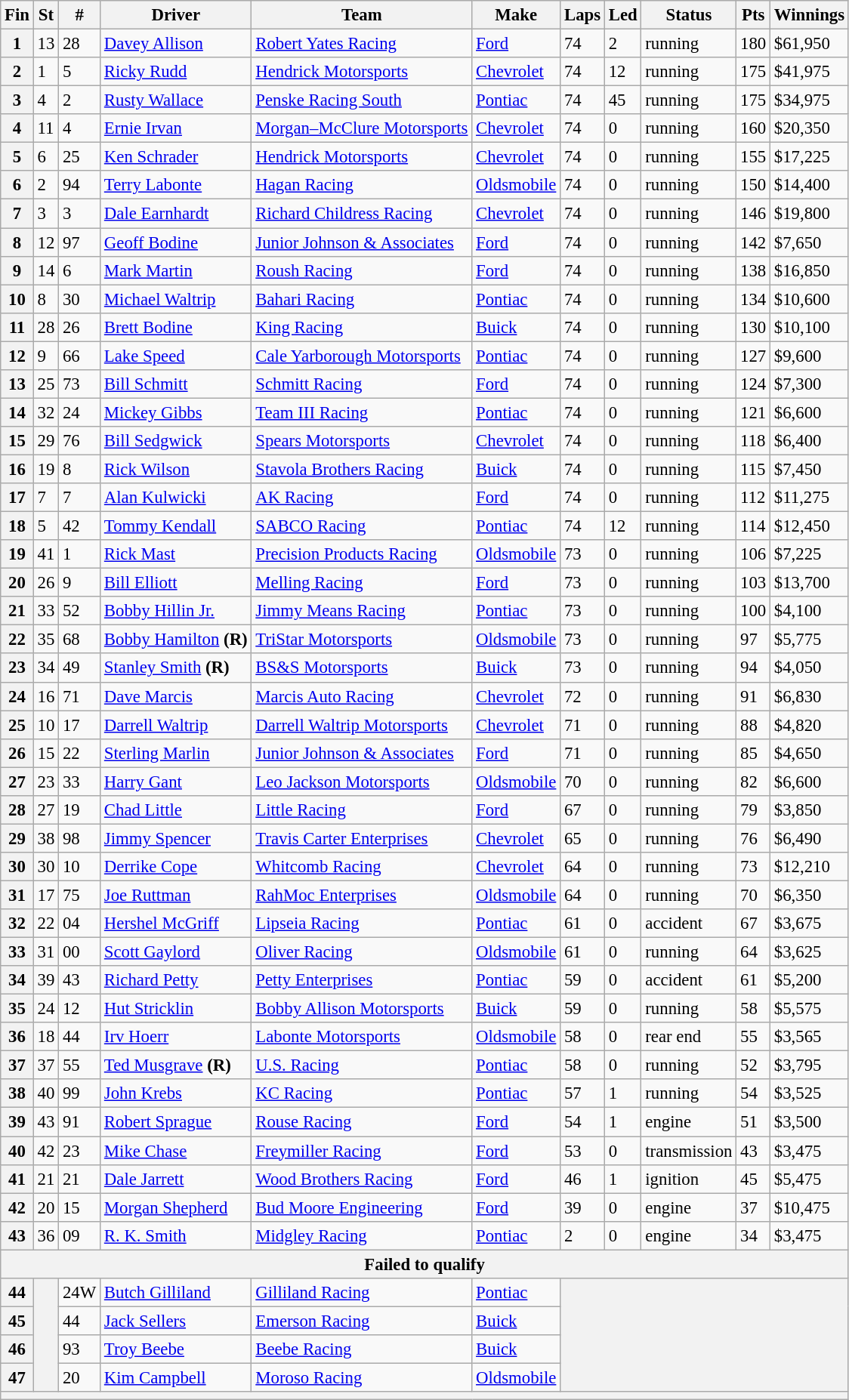<table class="wikitable" style="font-size:95%">
<tr>
<th>Fin</th>
<th>St</th>
<th>#</th>
<th>Driver</th>
<th>Team</th>
<th>Make</th>
<th>Laps</th>
<th>Led</th>
<th>Status</th>
<th>Pts</th>
<th>Winnings</th>
</tr>
<tr>
<th>1</th>
<td>13</td>
<td>28</td>
<td><a href='#'>Davey Allison</a></td>
<td><a href='#'>Robert Yates Racing</a></td>
<td><a href='#'>Ford</a></td>
<td>74</td>
<td>2</td>
<td>running</td>
<td>180</td>
<td>$61,950</td>
</tr>
<tr>
<th>2</th>
<td>1</td>
<td>5</td>
<td><a href='#'>Ricky Rudd</a></td>
<td><a href='#'>Hendrick Motorsports</a></td>
<td><a href='#'>Chevrolet</a></td>
<td>74</td>
<td>12</td>
<td>running</td>
<td>175</td>
<td>$41,975</td>
</tr>
<tr>
<th>3</th>
<td>4</td>
<td>2</td>
<td><a href='#'>Rusty Wallace</a></td>
<td><a href='#'>Penske Racing South</a></td>
<td><a href='#'>Pontiac</a></td>
<td>74</td>
<td>45</td>
<td>running</td>
<td>175</td>
<td>$34,975</td>
</tr>
<tr>
<th>4</th>
<td>11</td>
<td>4</td>
<td><a href='#'>Ernie Irvan</a></td>
<td><a href='#'>Morgan–McClure Motorsports</a></td>
<td><a href='#'>Chevrolet</a></td>
<td>74</td>
<td>0</td>
<td>running</td>
<td>160</td>
<td>$20,350</td>
</tr>
<tr>
<th>5</th>
<td>6</td>
<td>25</td>
<td><a href='#'>Ken Schrader</a></td>
<td><a href='#'>Hendrick Motorsports</a></td>
<td><a href='#'>Chevrolet</a></td>
<td>74</td>
<td>0</td>
<td>running</td>
<td>155</td>
<td>$17,225</td>
</tr>
<tr>
<th>6</th>
<td>2</td>
<td>94</td>
<td><a href='#'>Terry Labonte</a></td>
<td><a href='#'>Hagan Racing</a></td>
<td><a href='#'>Oldsmobile</a></td>
<td>74</td>
<td>0</td>
<td>running</td>
<td>150</td>
<td>$14,400</td>
</tr>
<tr>
<th>7</th>
<td>3</td>
<td>3</td>
<td><a href='#'>Dale Earnhardt</a></td>
<td><a href='#'>Richard Childress Racing</a></td>
<td><a href='#'>Chevrolet</a></td>
<td>74</td>
<td>0</td>
<td>running</td>
<td>146</td>
<td>$19,800</td>
</tr>
<tr>
<th>8</th>
<td>12</td>
<td>97</td>
<td><a href='#'>Geoff Bodine</a></td>
<td><a href='#'>Junior Johnson & Associates</a></td>
<td><a href='#'>Ford</a></td>
<td>74</td>
<td>0</td>
<td>running</td>
<td>142</td>
<td>$7,650</td>
</tr>
<tr>
<th>9</th>
<td>14</td>
<td>6</td>
<td><a href='#'>Mark Martin</a></td>
<td><a href='#'>Roush Racing</a></td>
<td><a href='#'>Ford</a></td>
<td>74</td>
<td>0</td>
<td>running</td>
<td>138</td>
<td>$16,850</td>
</tr>
<tr>
<th>10</th>
<td>8</td>
<td>30</td>
<td><a href='#'>Michael Waltrip</a></td>
<td><a href='#'>Bahari Racing</a></td>
<td><a href='#'>Pontiac</a></td>
<td>74</td>
<td>0</td>
<td>running</td>
<td>134</td>
<td>$10,600</td>
</tr>
<tr>
<th>11</th>
<td>28</td>
<td>26</td>
<td><a href='#'>Brett Bodine</a></td>
<td><a href='#'>King Racing</a></td>
<td><a href='#'>Buick</a></td>
<td>74</td>
<td>0</td>
<td>running</td>
<td>130</td>
<td>$10,100</td>
</tr>
<tr>
<th>12</th>
<td>9</td>
<td>66</td>
<td><a href='#'>Lake Speed</a></td>
<td><a href='#'>Cale Yarborough Motorsports</a></td>
<td><a href='#'>Pontiac</a></td>
<td>74</td>
<td>0</td>
<td>running</td>
<td>127</td>
<td>$9,600</td>
</tr>
<tr>
<th>13</th>
<td>25</td>
<td>73</td>
<td><a href='#'>Bill Schmitt</a></td>
<td><a href='#'>Schmitt Racing</a></td>
<td><a href='#'>Ford</a></td>
<td>74</td>
<td>0</td>
<td>running</td>
<td>124</td>
<td>$7,300</td>
</tr>
<tr>
<th>14</th>
<td>32</td>
<td>24</td>
<td><a href='#'>Mickey Gibbs</a></td>
<td><a href='#'>Team III Racing</a></td>
<td><a href='#'>Pontiac</a></td>
<td>74</td>
<td>0</td>
<td>running</td>
<td>121</td>
<td>$6,600</td>
</tr>
<tr>
<th>15</th>
<td>29</td>
<td>76</td>
<td><a href='#'>Bill Sedgwick</a></td>
<td><a href='#'>Spears Motorsports</a></td>
<td><a href='#'>Chevrolet</a></td>
<td>74</td>
<td>0</td>
<td>running</td>
<td>118</td>
<td>$6,400</td>
</tr>
<tr>
<th>16</th>
<td>19</td>
<td>8</td>
<td><a href='#'>Rick Wilson</a></td>
<td><a href='#'>Stavola Brothers Racing</a></td>
<td><a href='#'>Buick</a></td>
<td>74</td>
<td>0</td>
<td>running</td>
<td>115</td>
<td>$7,450</td>
</tr>
<tr>
<th>17</th>
<td>7</td>
<td>7</td>
<td><a href='#'>Alan Kulwicki</a></td>
<td><a href='#'>AK Racing</a></td>
<td><a href='#'>Ford</a></td>
<td>74</td>
<td>0</td>
<td>running</td>
<td>112</td>
<td>$11,275</td>
</tr>
<tr>
<th>18</th>
<td>5</td>
<td>42</td>
<td><a href='#'>Tommy Kendall</a></td>
<td><a href='#'>SABCO Racing</a></td>
<td><a href='#'>Pontiac</a></td>
<td>74</td>
<td>12</td>
<td>running</td>
<td>114</td>
<td>$12,450</td>
</tr>
<tr>
<th>19</th>
<td>41</td>
<td>1</td>
<td><a href='#'>Rick Mast</a></td>
<td><a href='#'>Precision Products Racing</a></td>
<td><a href='#'>Oldsmobile</a></td>
<td>73</td>
<td>0</td>
<td>running</td>
<td>106</td>
<td>$7,225</td>
</tr>
<tr>
<th>20</th>
<td>26</td>
<td>9</td>
<td><a href='#'>Bill Elliott</a></td>
<td><a href='#'>Melling Racing</a></td>
<td><a href='#'>Ford</a></td>
<td>73</td>
<td>0</td>
<td>running</td>
<td>103</td>
<td>$13,700</td>
</tr>
<tr>
<th>21</th>
<td>33</td>
<td>52</td>
<td><a href='#'>Bobby Hillin Jr.</a></td>
<td><a href='#'>Jimmy Means Racing</a></td>
<td><a href='#'>Pontiac</a></td>
<td>73</td>
<td>0</td>
<td>running</td>
<td>100</td>
<td>$4,100</td>
</tr>
<tr>
<th>22</th>
<td>35</td>
<td>68</td>
<td><a href='#'>Bobby Hamilton</a> <strong>(R)</strong></td>
<td><a href='#'>TriStar Motorsports</a></td>
<td><a href='#'>Oldsmobile</a></td>
<td>73</td>
<td>0</td>
<td>running</td>
<td>97</td>
<td>$5,775</td>
</tr>
<tr>
<th>23</th>
<td>34</td>
<td>49</td>
<td><a href='#'>Stanley Smith</a> <strong>(R)</strong></td>
<td><a href='#'>BS&S Motorsports</a></td>
<td><a href='#'>Buick</a></td>
<td>73</td>
<td>0</td>
<td>running</td>
<td>94</td>
<td>$4,050</td>
</tr>
<tr>
<th>24</th>
<td>16</td>
<td>71</td>
<td><a href='#'>Dave Marcis</a></td>
<td><a href='#'>Marcis Auto Racing</a></td>
<td><a href='#'>Chevrolet</a></td>
<td>72</td>
<td>0</td>
<td>running</td>
<td>91</td>
<td>$6,830</td>
</tr>
<tr>
<th>25</th>
<td>10</td>
<td>17</td>
<td><a href='#'>Darrell Waltrip</a></td>
<td><a href='#'>Darrell Waltrip Motorsports</a></td>
<td><a href='#'>Chevrolet</a></td>
<td>71</td>
<td>0</td>
<td>running</td>
<td>88</td>
<td>$4,820</td>
</tr>
<tr>
<th>26</th>
<td>15</td>
<td>22</td>
<td><a href='#'>Sterling Marlin</a></td>
<td><a href='#'>Junior Johnson & Associates</a></td>
<td><a href='#'>Ford</a></td>
<td>71</td>
<td>0</td>
<td>running</td>
<td>85</td>
<td>$4,650</td>
</tr>
<tr>
<th>27</th>
<td>23</td>
<td>33</td>
<td><a href='#'>Harry Gant</a></td>
<td><a href='#'>Leo Jackson Motorsports</a></td>
<td><a href='#'>Oldsmobile</a></td>
<td>70</td>
<td>0</td>
<td>running</td>
<td>82</td>
<td>$6,600</td>
</tr>
<tr>
<th>28</th>
<td>27</td>
<td>19</td>
<td><a href='#'>Chad Little</a></td>
<td><a href='#'>Little Racing</a></td>
<td><a href='#'>Ford</a></td>
<td>67</td>
<td>0</td>
<td>running</td>
<td>79</td>
<td>$3,850</td>
</tr>
<tr>
<th>29</th>
<td>38</td>
<td>98</td>
<td><a href='#'>Jimmy Spencer</a></td>
<td><a href='#'>Travis Carter Enterprises</a></td>
<td><a href='#'>Chevrolet</a></td>
<td>65</td>
<td>0</td>
<td>running</td>
<td>76</td>
<td>$6,490</td>
</tr>
<tr>
<th>30</th>
<td>30</td>
<td>10</td>
<td><a href='#'>Derrike Cope</a></td>
<td><a href='#'>Whitcomb Racing</a></td>
<td><a href='#'>Chevrolet</a></td>
<td>64</td>
<td>0</td>
<td>running</td>
<td>73</td>
<td>$12,210</td>
</tr>
<tr>
<th>31</th>
<td>17</td>
<td>75</td>
<td><a href='#'>Joe Ruttman</a></td>
<td><a href='#'>RahMoc Enterprises</a></td>
<td><a href='#'>Oldsmobile</a></td>
<td>64</td>
<td>0</td>
<td>running</td>
<td>70</td>
<td>$6,350</td>
</tr>
<tr>
<th>32</th>
<td>22</td>
<td>04</td>
<td><a href='#'>Hershel McGriff</a></td>
<td><a href='#'>Lipseia Racing</a></td>
<td><a href='#'>Pontiac</a></td>
<td>61</td>
<td>0</td>
<td>accident</td>
<td>67</td>
<td>$3,675</td>
</tr>
<tr>
<th>33</th>
<td>31</td>
<td>00</td>
<td><a href='#'>Scott Gaylord</a></td>
<td><a href='#'>Oliver Racing</a></td>
<td><a href='#'>Oldsmobile</a></td>
<td>61</td>
<td>0</td>
<td>running</td>
<td>64</td>
<td>$3,625</td>
</tr>
<tr>
<th>34</th>
<td>39</td>
<td>43</td>
<td><a href='#'>Richard Petty</a></td>
<td><a href='#'>Petty Enterprises</a></td>
<td><a href='#'>Pontiac</a></td>
<td>59</td>
<td>0</td>
<td>accident</td>
<td>61</td>
<td>$5,200</td>
</tr>
<tr>
<th>35</th>
<td>24</td>
<td>12</td>
<td><a href='#'>Hut Stricklin</a></td>
<td><a href='#'>Bobby Allison Motorsports</a></td>
<td><a href='#'>Buick</a></td>
<td>59</td>
<td>0</td>
<td>running</td>
<td>58</td>
<td>$5,575</td>
</tr>
<tr>
<th>36</th>
<td>18</td>
<td>44</td>
<td><a href='#'>Irv Hoerr</a></td>
<td><a href='#'>Labonte Motorsports</a></td>
<td><a href='#'>Oldsmobile</a></td>
<td>58</td>
<td>0</td>
<td>rear end</td>
<td>55</td>
<td>$3,565</td>
</tr>
<tr>
<th>37</th>
<td>37</td>
<td>55</td>
<td><a href='#'>Ted Musgrave</a> <strong>(R)</strong></td>
<td><a href='#'>U.S. Racing</a></td>
<td><a href='#'>Pontiac</a></td>
<td>58</td>
<td>0</td>
<td>running</td>
<td>52</td>
<td>$3,795</td>
</tr>
<tr>
<th>38</th>
<td>40</td>
<td>99</td>
<td><a href='#'>John Krebs</a></td>
<td><a href='#'>KC Racing</a></td>
<td><a href='#'>Pontiac</a></td>
<td>57</td>
<td>1</td>
<td>running</td>
<td>54</td>
<td>$3,525</td>
</tr>
<tr>
<th>39</th>
<td>43</td>
<td>91</td>
<td><a href='#'>Robert Sprague</a></td>
<td><a href='#'>Rouse Racing</a></td>
<td><a href='#'>Ford</a></td>
<td>54</td>
<td>1</td>
<td>engine</td>
<td>51</td>
<td>$3,500</td>
</tr>
<tr>
<th>40</th>
<td>42</td>
<td>23</td>
<td><a href='#'>Mike Chase</a></td>
<td><a href='#'>Freymiller Racing</a></td>
<td><a href='#'>Ford</a></td>
<td>53</td>
<td>0</td>
<td>transmission</td>
<td>43</td>
<td>$3,475</td>
</tr>
<tr>
<th>41</th>
<td>21</td>
<td>21</td>
<td><a href='#'>Dale Jarrett</a></td>
<td><a href='#'>Wood Brothers Racing</a></td>
<td><a href='#'>Ford</a></td>
<td>46</td>
<td>1</td>
<td>ignition</td>
<td>45</td>
<td>$5,475</td>
</tr>
<tr>
<th>42</th>
<td>20</td>
<td>15</td>
<td><a href='#'>Morgan Shepherd</a></td>
<td><a href='#'>Bud Moore Engineering</a></td>
<td><a href='#'>Ford</a></td>
<td>39</td>
<td>0</td>
<td>engine</td>
<td>37</td>
<td>$10,475</td>
</tr>
<tr>
<th>43</th>
<td>36</td>
<td>09</td>
<td><a href='#'>R. K. Smith</a></td>
<td><a href='#'>Midgley Racing</a></td>
<td><a href='#'>Pontiac</a></td>
<td>2</td>
<td>0</td>
<td>engine</td>
<td>34</td>
<td>$3,475</td>
</tr>
<tr>
<th colspan="11">Failed to qualify</th>
</tr>
<tr>
<th>44</th>
<th rowspan="4"></th>
<td>24W</td>
<td><a href='#'>Butch Gilliland</a></td>
<td><a href='#'>Gilliland Racing</a></td>
<td><a href='#'>Pontiac</a></td>
<th colspan="5" rowspan="4"></th>
</tr>
<tr>
<th>45</th>
<td>44</td>
<td><a href='#'>Jack Sellers</a></td>
<td><a href='#'>Emerson Racing</a></td>
<td><a href='#'>Buick</a></td>
</tr>
<tr>
<th>46</th>
<td>93</td>
<td><a href='#'>Troy Beebe</a></td>
<td><a href='#'>Beebe Racing</a></td>
<td><a href='#'>Buick</a></td>
</tr>
<tr>
<th>47</th>
<td>20</td>
<td><a href='#'>Kim Campbell</a></td>
<td><a href='#'>Moroso Racing</a></td>
<td><a href='#'>Oldsmobile</a></td>
</tr>
<tr>
<th colspan="11"></th>
</tr>
</table>
